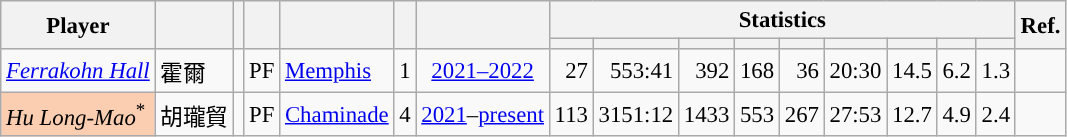<table class="wikitable sortable" style="font-size:95%; text-align:right;">
<tr>
<th rowspan="2">Player</th>
<th rowspan="2"></th>
<th rowspan="2"></th>
<th rowspan="2"></th>
<th rowspan="2"></th>
<th rowspan="2"></th>
<th rowspan="2"></th>
<th colspan="9">Statistics</th>
<th rowspan="2">Ref.</th>
</tr>
<tr>
<th></th>
<th></th>
<th></th>
<th></th>
<th></th>
<th></th>
<th></th>
<th></th>
<th></th>
</tr>
<tr>
<td align="left"><em><a href='#'>Ferrakohn Hall</a></em></td>
<td align="left">霍爾</td>
<td align="center"></td>
<td align="center">PF</td>
<td align="left"><a href='#'>Memphis</a></td>
<td align="center">1</td>
<td align="center"><a href='#'>2021–2022</a></td>
<td>27</td>
<td>553:41</td>
<td>392</td>
<td>168</td>
<td>36</td>
<td>20:30</td>
<td>14.5</td>
<td>6.2</td>
<td>1.3</td>
<td align="center"></td>
</tr>
<tr>
<td align="left" bgcolor="#FBCEB1"><em>Hu Long-Mao</em><sup>*</sup></td>
<td align="left">胡瓏貿</td>
<td align="center"></td>
<td align="center">PF</td>
<td align="left"><a href='#'>Chaminade</a></td>
<td align="center">4</td>
<td align="center"><a href='#'>2021</a>–<a href='#'>present</a></td>
<td>113</td>
<td>3151:12</td>
<td>1433</td>
<td>553</td>
<td>267</td>
<td>27:53</td>
<td>12.7</td>
<td>4.9</td>
<td>2.4</td>
<td align="center"></td>
</tr>
</table>
